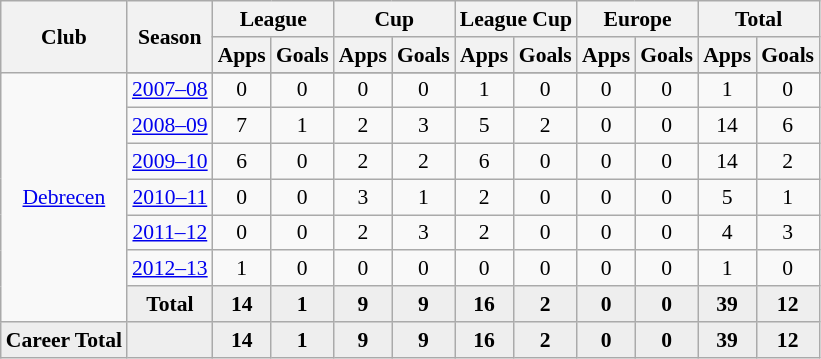<table class="wikitable" style="font-size:90%; text-align: center;">
<tr>
<th rowspan="2">Club</th>
<th rowspan="2">Season</th>
<th colspan="2">League</th>
<th colspan="2">Cup</th>
<th colspan="2">League Cup</th>
<th colspan="2">Europe</th>
<th colspan="2">Total</th>
</tr>
<tr>
<th>Apps</th>
<th>Goals</th>
<th>Apps</th>
<th>Goals</th>
<th>Apps</th>
<th>Goals</th>
<th>Apps</th>
<th>Goals</th>
<th>Apps</th>
<th>Goals</th>
</tr>
<tr ||-||-||-|->
<td rowspan="8" valign="center"><a href='#'>Debrecen</a></td>
</tr>
<tr>
<td><a href='#'>2007–08</a></td>
<td>0</td>
<td>0</td>
<td>0</td>
<td>0</td>
<td>1</td>
<td>0</td>
<td>0</td>
<td>0</td>
<td>1</td>
<td>0</td>
</tr>
<tr>
<td><a href='#'>2008–09</a></td>
<td>7</td>
<td>1</td>
<td>2</td>
<td>3</td>
<td>5</td>
<td>2</td>
<td>0</td>
<td>0</td>
<td>14</td>
<td>6</td>
</tr>
<tr>
<td><a href='#'>2009–10</a></td>
<td>6</td>
<td>0</td>
<td>2</td>
<td>2</td>
<td>6</td>
<td>0</td>
<td>0</td>
<td>0</td>
<td>14</td>
<td>2</td>
</tr>
<tr>
<td><a href='#'>2010–11</a></td>
<td>0</td>
<td>0</td>
<td>3</td>
<td>1</td>
<td>2</td>
<td>0</td>
<td>0</td>
<td>0</td>
<td>5</td>
<td>1</td>
</tr>
<tr>
<td><a href='#'>2011–12</a></td>
<td>0</td>
<td>0</td>
<td>2</td>
<td>3</td>
<td>2</td>
<td>0</td>
<td>0</td>
<td>0</td>
<td>4</td>
<td>3</td>
</tr>
<tr>
<td><a href='#'>2012–13</a></td>
<td>1</td>
<td>0</td>
<td>0</td>
<td>0</td>
<td>0</td>
<td>0</td>
<td>0</td>
<td>0</td>
<td>1</td>
<td>0</td>
</tr>
<tr style="font-weight:bold; background-color:#eeeeee;">
<td>Total</td>
<td>14</td>
<td>1</td>
<td>9</td>
<td>9</td>
<td>16</td>
<td>2</td>
<td>0</td>
<td>0</td>
<td>39</td>
<td>12</td>
</tr>
<tr style="font-weight:bold; background-color:#eeeeee;">
<td rowspan="1" valign="top"><strong>Career Total</strong></td>
<td></td>
<td><strong>14</strong></td>
<td><strong>1</strong></td>
<td><strong>9</strong></td>
<td><strong>9</strong></td>
<td><strong>16</strong></td>
<td><strong>2</strong></td>
<td><strong>0</strong></td>
<td><strong>0</strong></td>
<td><strong>39</strong></td>
<td><strong>12</strong></td>
</tr>
</table>
